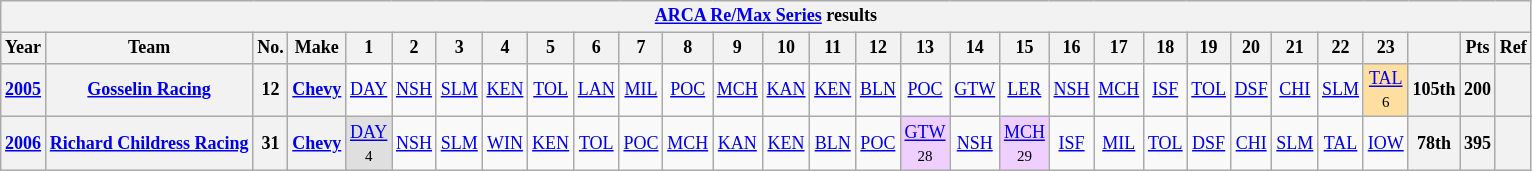<table class="wikitable" style="text-align:center; font-size:75%">
<tr>
<th colspan=45><a href='#'>ARCA Re/Max Series</a> results</th>
</tr>
<tr>
<th>Year</th>
<th>Team</th>
<th>No.</th>
<th>Make</th>
<th>1</th>
<th>2</th>
<th>3</th>
<th>4</th>
<th>5</th>
<th>6</th>
<th>7</th>
<th>8</th>
<th>9</th>
<th>10</th>
<th>11</th>
<th>12</th>
<th>13</th>
<th>14</th>
<th>15</th>
<th>16</th>
<th>17</th>
<th>18</th>
<th>19</th>
<th>20</th>
<th>21</th>
<th>22</th>
<th>23</th>
<th></th>
<th>Pts</th>
<th>Ref</th>
</tr>
<tr>
<th><a href='#'>2005</a></th>
<th><a href='#'>Gosselin Racing</a></th>
<th>12</th>
<th><a href='#'>Chevy</a></th>
<td><a href='#'>DAY</a></td>
<td><a href='#'>NSH</a></td>
<td><a href='#'>SLM</a></td>
<td><a href='#'>KEN</a></td>
<td><a href='#'>TOL</a></td>
<td><a href='#'>LAN</a></td>
<td><a href='#'>MIL</a></td>
<td><a href='#'>POC</a></td>
<td><a href='#'>MCH</a></td>
<td><a href='#'>KAN</a></td>
<td><a href='#'>KEN</a></td>
<td><a href='#'>BLN</a></td>
<td><a href='#'>POC</a></td>
<td><a href='#'>GTW</a></td>
<td><a href='#'>LER</a></td>
<td><a href='#'>NSH</a></td>
<td><a href='#'>MCH</a></td>
<td><a href='#'>ISF</a></td>
<td><a href='#'>TOL</a></td>
<td><a href='#'>DSF</a></td>
<td><a href='#'>CHI</a></td>
<td><a href='#'>SLM</a></td>
<td style="background:#FFDF9F;"><a href='#'>TAL</a><br><small>6</small></td>
<th>105th</th>
<th>200</th>
<th></th>
</tr>
<tr>
<th><a href='#'>2006</a></th>
<th><a href='#'>Richard Childress Racing</a></th>
<th>31</th>
<th><a href='#'>Chevy</a></th>
<td style="background:#DFDFDF;"><a href='#'>DAY</a><br><small>4</small></td>
<td><a href='#'>NSH</a></td>
<td><a href='#'>SLM</a></td>
<td><a href='#'>WIN</a></td>
<td><a href='#'>KEN</a></td>
<td><a href='#'>TOL</a></td>
<td><a href='#'>POC</a></td>
<td><a href='#'>MCH</a></td>
<td><a href='#'>KAN</a></td>
<td><a href='#'>KEN</a></td>
<td><a href='#'>BLN</a></td>
<td><a href='#'>POC</a></td>
<td style="background:#EFCFFF;"><a href='#'>GTW</a><br><small>28</small></td>
<td><a href='#'>NSH</a></td>
<td style="background:#EFCFFF;"><a href='#'>MCH</a><br><small>29</small></td>
<td><a href='#'>ISF</a></td>
<td><a href='#'>MIL</a></td>
<td><a href='#'>TOL</a></td>
<td><a href='#'>DSF</a></td>
<td><a href='#'>CHI</a></td>
<td><a href='#'>SLM</a></td>
<td><a href='#'>TAL</a></td>
<td><a href='#'>IOW</a></td>
<th>78th</th>
<th>395</th>
<th></th>
</tr>
</table>
